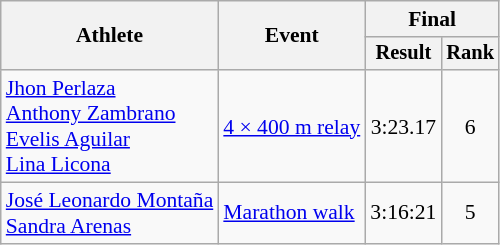<table class=wikitable style=font-size:90%;text-align:center>
<tr>
<th rowspan="2">Athlete</th>
<th rowspan="2">Event</th>
<th colspan="2">Final</th>
</tr>
<tr style="font-size:95%">
<th>Result</th>
<th>Rank</th>
</tr>
<tr align=center>
<td align=left><a href='#'>Jhon Perlaza</a><br><a href='#'>Anthony Zambrano</a><br><a href='#'>Evelis Aguilar</a><br><a href='#'>Lina Licona</a></td>
<td align=left><a href='#'>4 × 400 m relay</a></td>
<td>3:23.17</td>
<td>6</td>
</tr>
<tr align=center>
<td align=left><a href='#'>José Leonardo Montaña</a><br><a href='#'>Sandra Arenas</a></td>
<td align=left><a href='#'>Marathon walk</a></td>
<td>3:16:21</td>
<td>5</td>
</tr>
</table>
